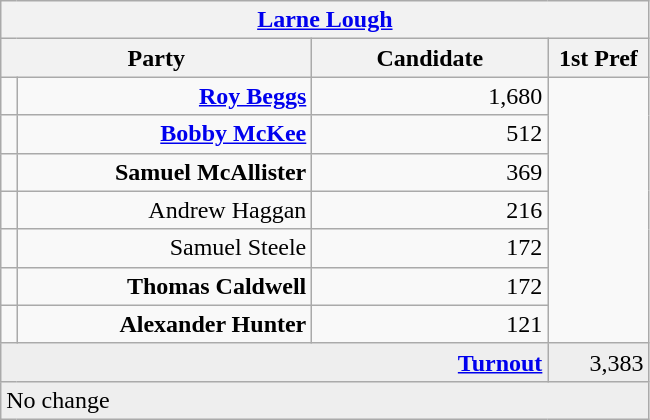<table class="wikitable">
<tr>
<th colspan="4" align="center"><a href='#'>Larne Lough</a></th>
</tr>
<tr>
<th colspan="2" align="center" width=200>Party</th>
<th width=150>Candidate</th>
<th width=60>1st Pref</th>
</tr>
<tr>
<td></td>
<td align="right"><strong><a href='#'>Roy Beggs</a></strong></td>
<td align="right">1,680</td>
</tr>
<tr>
<td></td>
<td align="right"><strong><a href='#'>Bobby McKee</a></strong></td>
<td align="right">512</td>
</tr>
<tr>
<td></td>
<td align="right"><strong>Samuel McAllister</strong></td>
<td align="right">369</td>
</tr>
<tr>
<td></td>
<td align="right">Andrew Haggan</td>
<td align="right">216</td>
</tr>
<tr>
<td></td>
<td align="right">Samuel Steele</td>
<td align="right">172</td>
</tr>
<tr>
<td></td>
<td align="right"><strong>Thomas Caldwell</strong></td>
<td align="right">172</td>
</tr>
<tr>
<td></td>
<td align="right"><strong>Alexander Hunter</strong></td>
<td align="right">121</td>
</tr>
<tr bgcolor="EEEEEE">
<td colspan=3 align="right"><strong><a href='#'>Turnout</a></strong></td>
<td align="right">3,383</td>
</tr>
<tr bgcolor="EEEEEE">
<td colspan=4>No change</td>
</tr>
</table>
